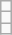<table class="wikitable">
<tr>
<td></td>
</tr>
<tr>
<td></td>
</tr>
<tr>
<td></td>
</tr>
</table>
